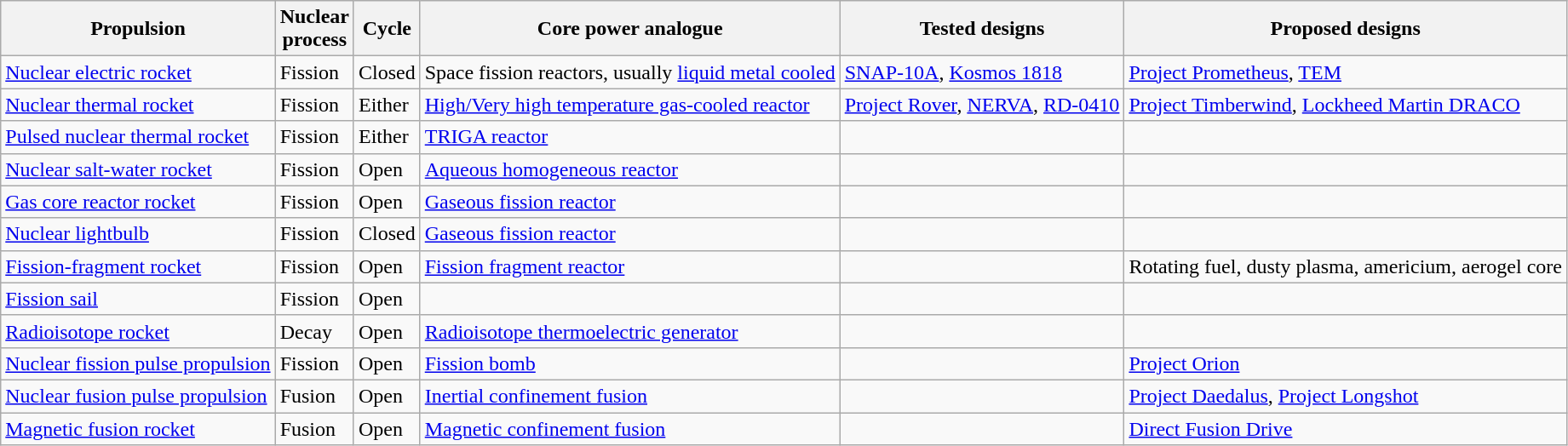<table class="wikitable sortable">
<tr>
<th>Propulsion</th>
<th>Nuclear<br>process</th>
<th>Cycle</th>
<th>Core power analogue</th>
<th>Tested designs</th>
<th>Proposed designs</th>
</tr>
<tr>
<td><a href='#'>Nuclear electric rocket</a></td>
<td>Fission</td>
<td>Closed</td>
<td>Space fission reactors, usually <a href='#'>liquid metal cooled</a></td>
<td> <a href='#'>SNAP-10A</a>,  <a href='#'>Kosmos 1818</a></td>
<td> <a href='#'>Project Prometheus</a>,  <a href='#'>TEM</a></td>
</tr>
<tr>
<td><a href='#'>Nuclear thermal rocket</a></td>
<td>Fission</td>
<td>Either</td>
<td><a href='#'>High/Very high temperature gas-cooled reactor</a></td>
<td> <a href='#'>Project Rover</a>,  <a href='#'>NERVA</a>, <a href='#'>RD-0410</a></td>
<td> <a href='#'>Project Timberwind</a>,  <a href='#'>Lockheed Martin DRACO</a></td>
</tr>
<tr>
<td><a href='#'>Pulsed nuclear thermal rocket</a></td>
<td>Fission</td>
<td>Either</td>
<td><a href='#'>TRIGA reactor</a></td>
<td></td>
<td></td>
</tr>
<tr>
<td><a href='#'>Nuclear salt-water rocket</a></td>
<td>Fission</td>
<td>Open</td>
<td><a href='#'>Aqueous homogeneous reactor</a></td>
<td></td>
<td></td>
</tr>
<tr>
<td><a href='#'>Gas core reactor rocket</a></td>
<td>Fission</td>
<td>Open</td>
<td><a href='#'>Gaseous fission reactor</a></td>
<td></td>
<td></td>
</tr>
<tr>
<td><a href='#'>Nuclear lightbulb</a></td>
<td>Fission</td>
<td>Closed</td>
<td><a href='#'>Gaseous fission reactor</a></td>
<td></td>
<td></td>
</tr>
<tr>
<td><a href='#'>Fission-fragment rocket</a></td>
<td>Fission</td>
<td>Open</td>
<td><a href='#'>Fission fragment reactor</a></td>
<td></td>
<td>Rotating fuel, dusty plasma, americium, aerogel core</td>
</tr>
<tr>
<td><a href='#'>Fission sail</a></td>
<td>Fission</td>
<td>Open</td>
<td></td>
<td></td>
<td></td>
</tr>
<tr>
<td><a href='#'>Radioisotope rocket</a></td>
<td>Decay</td>
<td>Open</td>
<td><a href='#'>Radioisotope thermoelectric generator</a></td>
<td></td>
<td></td>
</tr>
<tr>
<td><a href='#'>Nuclear fission pulse propulsion</a></td>
<td>Fission</td>
<td>Open</td>
<td><a href='#'>Fission bomb</a></td>
<td></td>
<td> <a href='#'>Project Orion</a></td>
</tr>
<tr>
<td><a href='#'>Nuclear fusion pulse propulsion</a></td>
<td>Fusion</td>
<td>Open</td>
<td><a href='#'>Inertial confinement fusion</a></td>
<td></td>
<td><a href='#'>Project Daedalus</a>, <a href='#'>Project Longshot</a></td>
</tr>
<tr>
<td><a href='#'>Magnetic fusion rocket</a></td>
<td>Fusion</td>
<td>Open</td>
<td><a href='#'>Magnetic confinement fusion</a></td>
<td></td>
<td><a href='#'>Direct Fusion Drive</a></td>
</tr>
</table>
